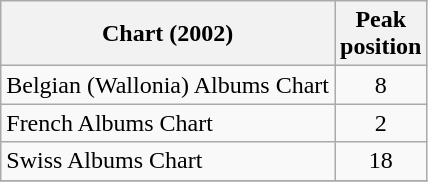<table class="wikitable sortable">
<tr>
<th align="left">Chart (2002)</th>
<th align="center">Peak<br>position</th>
</tr>
<tr>
<td align="left">Belgian (Wallonia) Albums Chart</td>
<td align="center">8</td>
</tr>
<tr>
<td align="left">French Albums Chart</td>
<td align="center">2</td>
</tr>
<tr>
<td align="left">Swiss Albums Chart</td>
<td align="center">18</td>
</tr>
<tr>
</tr>
</table>
